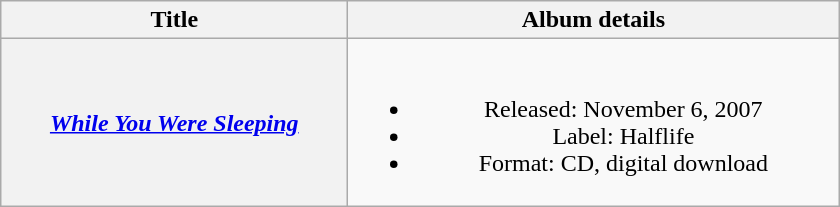<table class="wikitable plainrowheaders" style="text-align:center;">
<tr>
<th scope="col" style="width:14em;">Title</th>
<th scope="col" style="width:20em;">Album details</th>
</tr>
<tr>
<th scope="row"><em><a href='#'>While You Were Sleeping</a></em></th>
<td><br><ul><li>Released: November 6, 2007</li><li>Label: Halflife</li><li>Format: CD, digital download</li></ul></td>
</tr>
</table>
